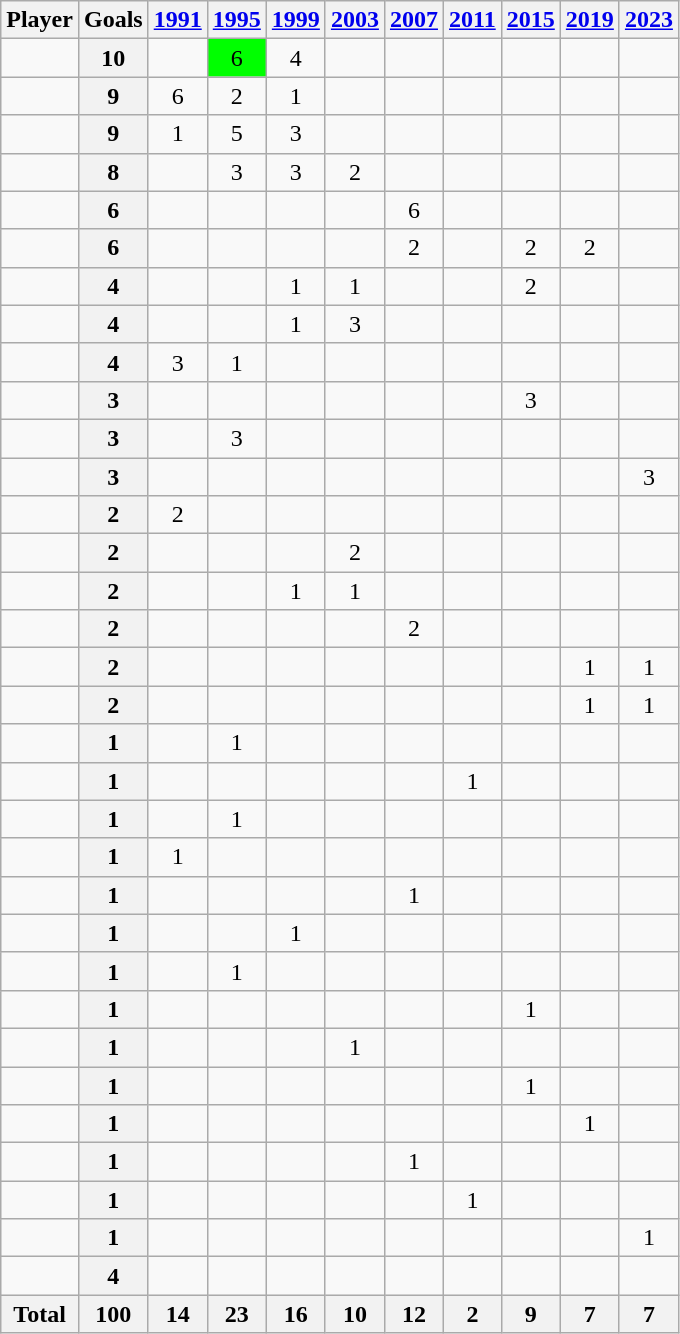<table class="wikitable sortable" style="text-align:center;">
<tr>
<th>Player</th>
<th>Goals</th>
<th><a href='#'>1991</a></th>
<th><a href='#'>1995</a></th>
<th><a href='#'>1999</a></th>
<th><a href='#'>2003</a></th>
<th><a href='#'>2007</a></th>
<th><a href='#'>2011</a></th>
<th><a href='#'>2015</a></th>
<th><a href='#'>2019</a></th>
<th><a href='#'>2023</a></th>
</tr>
<tr>
<td align="left"></td>
<th>10</th>
<td></td>
<td style="background:#00FF00">6</td>
<td>4</td>
<td></td>
<td></td>
<td></td>
<td></td>
<td></td>
<td></td>
</tr>
<tr>
<td align="left"></td>
<th>9</th>
<td>6</td>
<td>2</td>
<td>1</td>
<td></td>
<td></td>
<td></td>
<td></td>
<td></td>
<td></td>
</tr>
<tr>
<td align="left"></td>
<th>9</th>
<td>1</td>
<td>5</td>
<td>3</td>
<td></td>
<td></td>
<td></td>
<td></td>
<td></td>
<td></td>
</tr>
<tr>
<td align="left"></td>
<th>8</th>
<td></td>
<td>3</td>
<td>3</td>
<td>2</td>
<td></td>
<td></td>
<td></td>
<td></td>
<td></td>
</tr>
<tr>
<td align="left"></td>
<th>6</th>
<td></td>
<td></td>
<td></td>
<td></td>
<td>6</td>
<td></td>
<td></td>
<td></td>
<td></td>
</tr>
<tr>
<td align="left"></td>
<th>6</th>
<td></td>
<td></td>
<td></td>
<td></td>
<td>2</td>
<td></td>
<td>2</td>
<td>2</td>
<td></td>
</tr>
<tr>
<td align="left"></td>
<th>4</th>
<td></td>
<td></td>
<td>1</td>
<td>1</td>
<td></td>
<td></td>
<td>2</td>
<td></td>
<td></td>
</tr>
<tr>
<td align="left"></td>
<th>4</th>
<td></td>
<td></td>
<td>1</td>
<td>3</td>
<td></td>
<td></td>
<td></td>
<td></td>
<td></td>
</tr>
<tr>
<td align="left"></td>
<th>4</th>
<td>3</td>
<td>1</td>
<td></td>
<td></td>
<td></td>
<td></td>
<td></td>
<td></td>
<td></td>
</tr>
<tr>
<td align="left"></td>
<th>3</th>
<td></td>
<td></td>
<td></td>
<td></td>
<td></td>
<td></td>
<td>3</td>
<td></td>
<td></td>
</tr>
<tr>
<td align="left"></td>
<th>3</th>
<td></td>
<td>3</td>
<td></td>
<td></td>
<td></td>
<td></td>
<td></td>
<td></td>
<td></td>
</tr>
<tr>
<td align="left"></td>
<th>3</th>
<td></td>
<td></td>
<td></td>
<td></td>
<td></td>
<td></td>
<td></td>
<td></td>
<td>3</td>
</tr>
<tr>
<td align="left"></td>
<th>2</th>
<td>2</td>
<td></td>
<td></td>
<td></td>
<td></td>
<td></td>
<td></td>
<td></td>
<td></td>
</tr>
<tr>
<td align="left"></td>
<th>2</th>
<td></td>
<td></td>
<td></td>
<td>2</td>
<td></td>
<td></td>
<td></td>
<td></td>
<td></td>
</tr>
<tr>
<td align="left"></td>
<th>2</th>
<td></td>
<td></td>
<td>1</td>
<td>1</td>
<td></td>
<td></td>
<td></td>
<td></td>
<td></td>
</tr>
<tr>
<td align="left"></td>
<th>2</th>
<td></td>
<td></td>
<td></td>
<td></td>
<td>2</td>
<td></td>
<td></td>
<td></td>
<td></td>
</tr>
<tr>
<td align="left"></td>
<th>2</th>
<td></td>
<td></td>
<td></td>
<td></td>
<td></td>
<td></td>
<td></td>
<td>1</td>
<td>1</td>
</tr>
<tr>
<td align="left"></td>
<th>2</th>
<td></td>
<td></td>
<td></td>
<td></td>
<td></td>
<td></td>
<td></td>
<td>1</td>
<td>1</td>
</tr>
<tr>
<td align="left"></td>
<th>1</th>
<td></td>
<td>1</td>
<td></td>
<td></td>
<td></td>
<td></td>
<td></td>
<td></td>
<td></td>
</tr>
<tr>
<td align="left"></td>
<th>1</th>
<td></td>
<td></td>
<td></td>
<td></td>
<td></td>
<td>1</td>
<td></td>
<td></td>
<td></td>
</tr>
<tr>
<td align="left"></td>
<th>1</th>
<td></td>
<td>1</td>
<td></td>
<td></td>
<td></td>
<td></td>
<td></td>
<td></td>
<td></td>
</tr>
<tr>
<td align="left"></td>
<th>1</th>
<td>1</td>
<td></td>
<td></td>
<td></td>
<td></td>
<td></td>
<td></td>
<td></td>
<td></td>
</tr>
<tr>
<td align="left"></td>
<th>1</th>
<td></td>
<td></td>
<td></td>
<td></td>
<td>1</td>
<td></td>
<td></td>
<td></td>
<td></td>
</tr>
<tr>
<td align="left"></td>
<th>1</th>
<td></td>
<td></td>
<td>1</td>
<td></td>
<td></td>
<td></td>
<td></td>
<td></td>
<td></td>
</tr>
<tr>
<td align="left"></td>
<th>1</th>
<td></td>
<td>1</td>
<td></td>
<td></td>
<td></td>
<td></td>
<td></td>
<td></td>
<td></td>
</tr>
<tr>
<td align="left"></td>
<th>1</th>
<td></td>
<td></td>
<td></td>
<td></td>
<td></td>
<td></td>
<td>1</td>
<td></td>
<td></td>
</tr>
<tr>
<td align="left"></td>
<th>1</th>
<td></td>
<td></td>
<td></td>
<td>1</td>
<td></td>
<td></td>
<td></td>
<td></td>
<td></td>
</tr>
<tr>
<td align="left"></td>
<th>1</th>
<td></td>
<td></td>
<td></td>
<td></td>
<td></td>
<td></td>
<td>1</td>
<td></td>
<td></td>
</tr>
<tr>
<td align="left"></td>
<th>1</th>
<td></td>
<td></td>
<td></td>
<td></td>
<td></td>
<td></td>
<td></td>
<td>1</td>
<td></td>
</tr>
<tr>
<td align="left"></td>
<th>1</th>
<td></td>
<td></td>
<td></td>
<td></td>
<td>1</td>
<td></td>
<td></td>
<td></td>
<td></td>
</tr>
<tr>
<td align="left"></td>
<th>1</th>
<td></td>
<td></td>
<td></td>
<td></td>
<td></td>
<td>1</td>
<td></td>
<td></td>
<td></td>
</tr>
<tr>
<td align="left"></td>
<th>1</th>
<td></td>
<td></td>
<td></td>
<td></td>
<td></td>
<td></td>
<td></td>
<td></td>
<td>1</td>
</tr>
<tr>
<td align="left"></td>
<th>4</th>
<td></td>
<td></td>
<td></td>
<td></td>
<td></td>
<td></td>
<td></td>
<td></td>
<td></td>
</tr>
<tr class="sortbottom">
<th>Total</th>
<th>100</th>
<th>14</th>
<th>23</th>
<th>16</th>
<th>10</th>
<th>12</th>
<th>2</th>
<th>9</th>
<th>7</th>
<th>7</th>
</tr>
</table>
